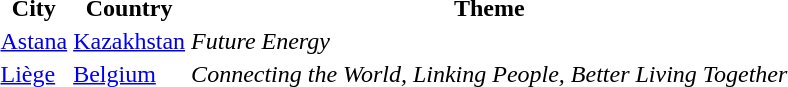<table class="sortable">
<tr>
<th>City</th>
<th>Country</th>
<th>Theme</th>
</tr>
<tr>
<td><a href='#'>Astana</a></td>
<td> <a href='#'>Kazakhstan</a></td>
<td><em>Future Energy</em></td>
</tr>
<tr>
<td><a href='#'>Liège</a></td>
<td> <a href='#'>Belgium</a></td>
<td><em>Connecting the World, Linking People, Better Living Together</em></td>
</tr>
</table>
